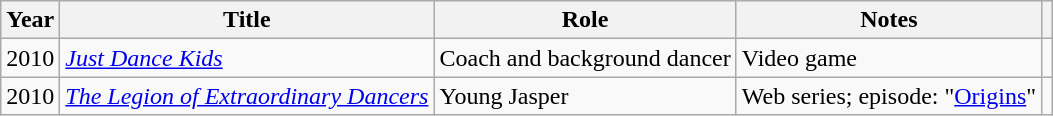<table class="wikitable sortable">
<tr>
<th>Year</th>
<th>Title</th>
<th>Role</th>
<th class="unsortable">Notes</th>
<th class="unsortable"></th>
</tr>
<tr>
<td>2010</td>
<td><em><a href='#'>Just Dance Kids</a></em></td>
<td>Coach and background dancer</td>
<td>Video game</td>
<td style="text-align:center;"></td>
</tr>
<tr>
<td>2010</td>
<td><em><a href='#'>The Legion of Extraordinary Dancers</a></em></td>
<td>Young Jasper</td>
<td>Web series; episode: "<a href='#'>Origins</a>"</td>
<td style="text-align:center;"></td>
</tr>
</table>
